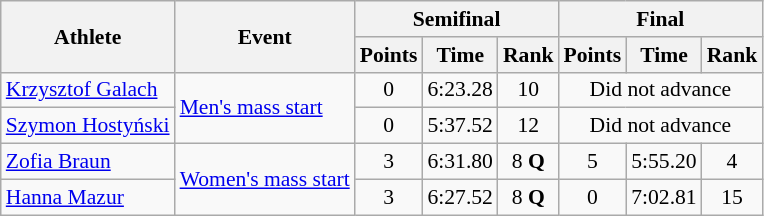<table class="wikitable" style="font-size:90%">
<tr>
<th rowspan=2>Athlete</th>
<th rowspan=2>Event</th>
<th colspan=3>Semifinal</th>
<th colspan=3>Final</th>
</tr>
<tr>
<th>Points</th>
<th>Time</th>
<th>Rank</th>
<th>Points</th>
<th>Time</th>
<th>Rank</th>
</tr>
<tr align=center>
<td align=left><a href='#'>Krzysztof Galach</a></td>
<td align=left rowspan=2><a href='#'>Men's mass start</a></td>
<td>0</td>
<td>6:23.28</td>
<td>10</td>
<td colspan=3>Did not advance</td>
</tr>
<tr align=center>
<td align=left><a href='#'>Szymon Hostyński</a></td>
<td>0</td>
<td>5:37.52</td>
<td>12</td>
<td colspan=3>Did not advance</td>
</tr>
<tr align=center>
<td align=left><a href='#'>Zofia Braun</a></td>
<td align=left rowspan=2><a href='#'>Women's mass start</a></td>
<td>3</td>
<td>6:31.80</td>
<td>8 <strong>Q</strong></td>
<td>5</td>
<td>5:55.20</td>
<td>4</td>
</tr>
<tr align=center>
<td align=left><a href='#'>Hanna Mazur</a></td>
<td>3</td>
<td>6:27.52</td>
<td>8 <strong>Q</strong></td>
<td>0</td>
<td>7:02.81</td>
<td>15</td>
</tr>
</table>
